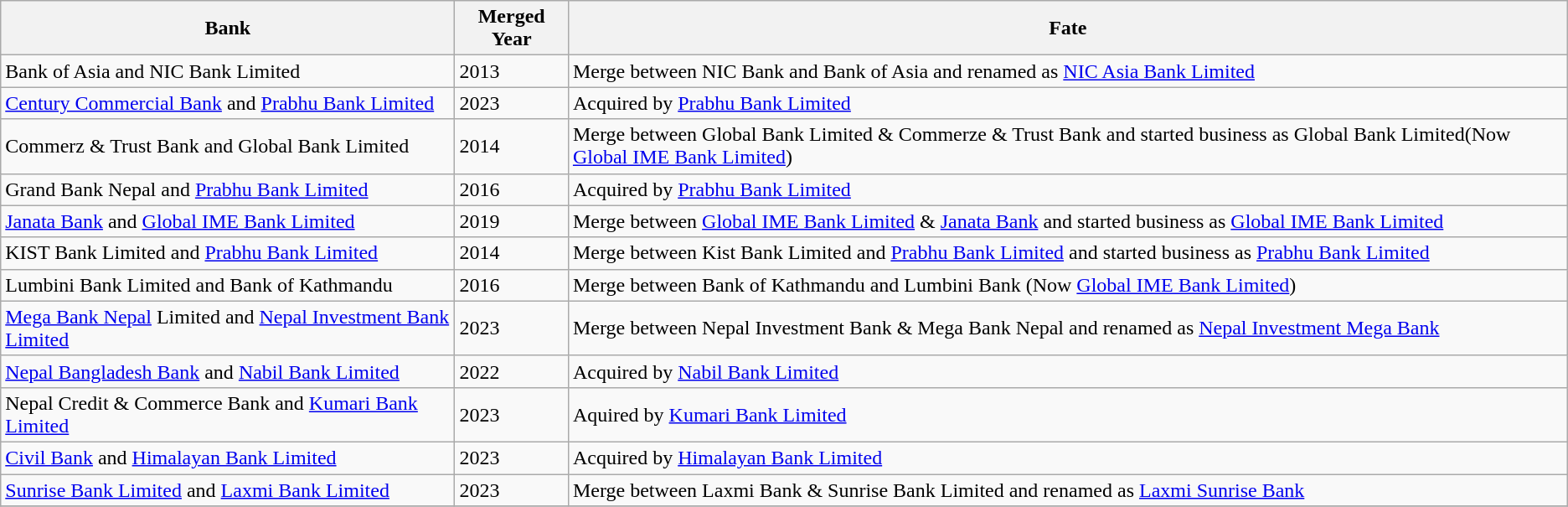<table class="wikitable sortable static-row-numbers static-row-header-text">
<tr>
<th>Bank</th>
<th>Merged Year</th>
<th>Fate</th>
</tr>
<tr>
<td>Bank of Asia and NIC Bank Limited</td>
<td>2013</td>
<td>Merge between NIC Bank and Bank of Asia and renamed as <a href='#'>NIC Asia Bank Limited</a></td>
</tr>
<tr>
<td><a href='#'>Century Commercial Bank</a> and <a href='#'>Prabhu Bank Limited</a></td>
<td>2023</td>
<td>Acquired by <a href='#'>Prabhu Bank Limited</a></td>
</tr>
<tr>
<td>Commerz & Trust Bank and Global Bank Limited</td>
<td>2014</td>
<td>Merge between Global Bank Limited & Commerze & Trust Bank and started business as Global Bank Limited(Now <a href='#'>Global IME Bank Limited</a>)</td>
</tr>
<tr>
<td>Grand Bank Nepal and <a href='#'>Prabhu Bank Limited</a></td>
<td>2016</td>
<td>Acquired by <a href='#'>Prabhu Bank Limited</a></td>
</tr>
<tr>
<td><a href='#'>Janata Bank</a> and <a href='#'>Global IME Bank Limited</a></td>
<td>2019</td>
<td>Merge between <a href='#'>Global IME Bank Limited</a> & <a href='#'>Janata Bank</a> and started business as <a href='#'>Global IME Bank Limited</a></td>
</tr>
<tr>
<td>KIST Bank Limited and <a href='#'>Prabhu Bank Limited</a></td>
<td>2014</td>
<td>Merge between Kist Bank Limited and <a href='#'>Prabhu Bank Limited</a> and started business as <a href='#'>Prabhu Bank Limited</a></td>
</tr>
<tr>
<td>Lumbini Bank Limited and Bank of Kathmandu</td>
<td>2016</td>
<td>Merge between Bank of Kathmandu and Lumbini Bank (Now <a href='#'>Global IME Bank Limited</a>)</td>
</tr>
<tr>
<td><a href='#'>Mega Bank Nepal</a> Limited and <a href='#'>Nepal Investment Bank Limited</a></td>
<td>2023</td>
<td>Merge between Nepal Investment Bank & Mega Bank Nepal and renamed as <a href='#'>Nepal Investment Mega Bank</a></td>
</tr>
<tr>
<td><a href='#'>Nepal Bangladesh Bank</a> and <a href='#'>Nabil Bank Limited</a></td>
<td>2022</td>
<td>Acquired by <a href='#'>Nabil Bank Limited</a></td>
</tr>
<tr>
<td>Nepal Credit & Commerce Bank and <a href='#'>Kumari Bank Limited</a></td>
<td>2023</td>
<td>Aquired by <a href='#'>Kumari Bank Limited</a></td>
</tr>
<tr>
<td><a href='#'>Civil Bank</a> and <a href='#'>Himalayan Bank Limited</a></td>
<td>2023</td>
<td>Acquired by <a href='#'>Himalayan Bank Limited</a></td>
</tr>
<tr>
<td><a href='#'>Sunrise Bank Limited</a> and <a href='#'>Laxmi Bank Limited</a></td>
<td>2023</td>
<td>Merge between Laxmi Bank & Sunrise Bank Limited and renamed as <a href='#'>Laxmi Sunrise Bank</a></td>
</tr>
<tr>
</tr>
</table>
